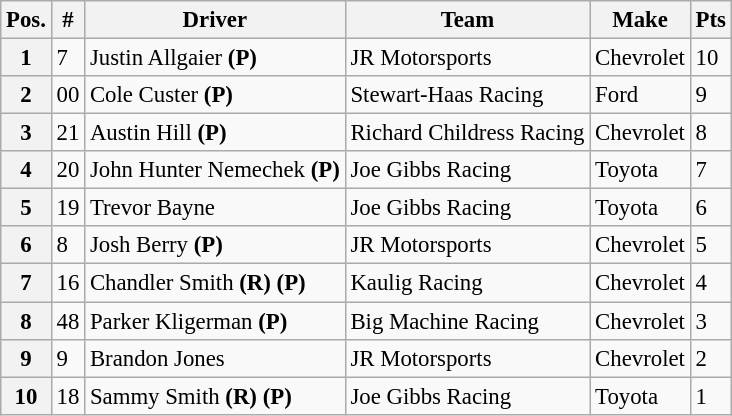<table class="wikitable" style="font-size:95%">
<tr>
<th>Pos.</th>
<th>#</th>
<th>Driver</th>
<th>Team</th>
<th>Make</th>
<th>Pts</th>
</tr>
<tr>
<th>1</th>
<td>7</td>
<td>Justin Allgaier <strong>(P)</strong></td>
<td>JR Motorsports</td>
<td>Chevrolet</td>
<td>10</td>
</tr>
<tr>
<th>2</th>
<td>00</td>
<td>Cole Custer <strong>(P)</strong></td>
<td>Stewart-Haas Racing</td>
<td>Ford</td>
<td>9</td>
</tr>
<tr>
<th>3</th>
<td>21</td>
<td>Austin Hill <strong>(P)</strong></td>
<td>Richard Childress Racing</td>
<td>Chevrolet</td>
<td>8</td>
</tr>
<tr>
<th>4</th>
<td>20</td>
<td>John Hunter Nemechek <strong>(P)</strong></td>
<td>Joe Gibbs Racing</td>
<td>Toyota</td>
<td>7</td>
</tr>
<tr>
<th>5</th>
<td>19</td>
<td>Trevor Bayne</td>
<td>Joe Gibbs Racing</td>
<td>Toyota</td>
<td>6</td>
</tr>
<tr>
<th>6</th>
<td>8</td>
<td>Josh Berry <strong>(P)</strong></td>
<td>JR Motorsports</td>
<td>Chevrolet</td>
<td>5</td>
</tr>
<tr>
<th>7</th>
<td>16</td>
<td>Chandler Smith <strong>(R)</strong> <strong>(P)</strong></td>
<td>Kaulig Racing</td>
<td>Chevrolet</td>
<td>4</td>
</tr>
<tr>
<th>8</th>
<td>48</td>
<td>Parker Kligerman <strong>(P)</strong></td>
<td>Big Machine Racing</td>
<td>Chevrolet</td>
<td>3</td>
</tr>
<tr>
<th>9</th>
<td>9</td>
<td>Brandon Jones</td>
<td>JR Motorsports</td>
<td>Chevrolet</td>
<td>2</td>
</tr>
<tr>
<th>10</th>
<td>18</td>
<td>Sammy Smith <strong>(R)</strong> <strong>(P)</strong></td>
<td>Joe Gibbs Racing</td>
<td>Toyota</td>
<td>1</td>
</tr>
</table>
